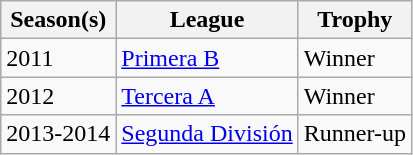<table class="wikitable">
<tr>
<th>Season(s)</th>
<th>League</th>
<th>Trophy</th>
</tr>
<tr>
<td>2011</td>
<td><a href='#'>Primera B</a></td>
<td>Winner</td>
</tr>
<tr>
<td>2012</td>
<td><a href='#'>Tercera A</a></td>
<td>Winner</td>
</tr>
<tr>
<td>2013-2014</td>
<td><a href='#'>Segunda División</a></td>
<td>Runner-up</td>
</tr>
</table>
